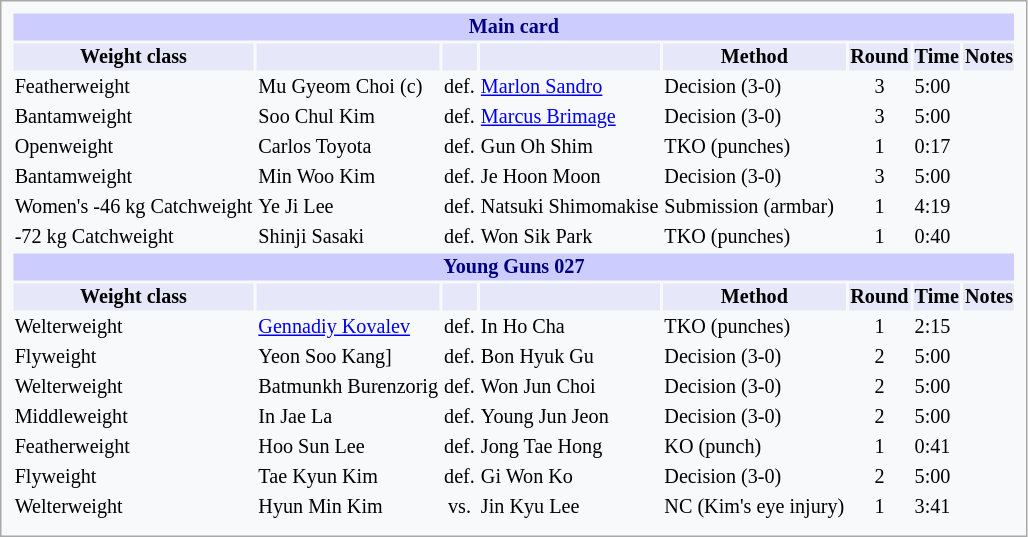<table style="font-size: 84%; border: 1px solid darkgray; padding: 0.43em; background-color: #F8F9FA;">
<tr>
<th colspan="8" style="background-color: #ccf; color: #000080; text-align: center;">Main card</th>
</tr>
<tr>
<th colspan="1" style="background-color: #E6E8FA; color: #000000; text-align: center;">Weight class</th>
<th colspan="1" style="background-color: #E6E8FA; color: #000000; text-align: center;"></th>
<th colspan="1" style="background-color: #E6E8FA; color: #000000; text-align: center;"></th>
<th colspan="1" style="background-color: #E6E8FA; color: #000000; text-align: center;"></th>
<th colspan="1" style="background-color: #E6E8FA; color: #000000; text-align: center;">Method</th>
<th colspan="1" style="background-color: #E6E8FA; color: #000000; text-align: center;">Round</th>
<th colspan="1" style="background-color: #E6E8FA; color: #000000; text-align: center;">Time</th>
<th colspan="1" style="background-color: #E6E8FA; color: #000000; text-align: center;">Notes</th>
</tr>
<tr>
<td>Featherweight</td>
<td> Mu Gyeom Choi (c)</td>
<td>def.</td>
<td> <a href='#'>Marlon Sandro</a></td>
<td>Decision (3-0)</td>
<td align="center">3</td>
<td>5:00</td>
<td></td>
</tr>
<tr>
<td>Bantamweight</td>
<td> Soo Chul Kim</td>
<td>def.</td>
<td> <a href='#'>Marcus Brimage</a></td>
<td>Decision (3-0)</td>
<td align="center">3</td>
<td>5:00</td>
</tr>
<tr>
<td>Openweight</td>
<td> Carlos Toyota</td>
<td>def.</td>
<td> Gun Oh Shim</td>
<td>TKO (punches)</td>
<td align="center">1</td>
<td>0:17</td>
<td></td>
</tr>
<tr>
<td>Bantamweight</td>
<td> Min Woo Kim</td>
<td>def.</td>
<td> Je Hoon Moon</td>
<td>Decision (3-0)</td>
<td align="center">3</td>
<td>5:00</td>
</tr>
<tr>
<td>Women's -46 kg Catchweight</td>
<td> Ye Ji Lee</td>
<td>def.</td>
<td> Natsuki Shimomakise</td>
<td>Submission (armbar)</td>
<td align="center">1</td>
<td>4:19</td>
<td></td>
</tr>
<tr>
<td>-72 kg Catchweight</td>
<td> Shinji Sasaki</td>
<td>def.</td>
<td> Won Sik Park</td>
<td>TKO (punches)</td>
<td align="center">1</td>
<td>0:40</td>
</tr>
<tr>
<th colspan="8" style="background-color: #ccf; color: #000080; text-align: center;">Young Guns 027</th>
</tr>
<tr>
<th colspan="1" style="background-color: #E6E8FA; color: #000000; text-align: center;">Weight class</th>
<th colspan="1" style="background-color: #E6E8FA; color: #000000; text-align: center;"></th>
<th colspan="1" style="background-color: #E6E8FA; color: #000000; text-align: center;"></th>
<th colspan="1" style="background-color: #E6E8FA; color: #000000; text-align: center;"></th>
<th colspan="1" style="background-color: #E6E8FA; color: #000000; text-align: center;">Method</th>
<th colspan="1" style="background-color: #E6E8FA; color: #000000; text-align: center;">Round</th>
<th colspan="1" style="background-color: #E6E8FA; color: #000000; text-align: center;">Time</th>
<th colspan="1" style="background-color: #E6E8FA; color: #000000; text-align: center;">Notes</th>
</tr>
<tr>
<td>Welterweight</td>
<td> <a href='#'>Gennadiy Kovalev</a></td>
<td>def.</td>
<td> In Ho Cha</td>
<td>TKO (punches)</td>
<td align="center">1</td>
<td>2:15</td>
<td></td>
</tr>
<tr>
<td>Flyweight</td>
<td> Yeon Soo Kang]</td>
<td>def.</td>
<td> Bon Hyuk Gu</td>
<td>Decision (3-0)</td>
<td align="center">2</td>
<td>5:00</td>
</tr>
<tr>
<td>Welterweight</td>
<td> Batmunkh Burenzorig</td>
<td>def.</td>
<td> Won Jun Choi</td>
<td>Decision (3-0)</td>
<td align="center">2</td>
<td>5:00</td>
</tr>
<tr>
<td>Middleweight</td>
<td> In Jae La</td>
<td>def.</td>
<td> Young Jun Jeon</td>
<td>Decision (3-0)</td>
<td align="center">2</td>
<td>5:00</td>
</tr>
<tr>
<td>Featherweight</td>
<td> Hoo Sun Lee</td>
<td>def.</td>
<td> Jong Tae Hong</td>
<td>KO (punch)</td>
<td align="center">1</td>
<td>0:41</td>
</tr>
<tr>
<td>Flyweight</td>
<td> Tae Kyun Kim</td>
<td>def.</td>
<td> Gi Won Ko</td>
<td>Decision (3-0)</td>
<td align="center">2</td>
<td>5:00</td>
</tr>
<tr>
<td>Welterweight</td>
<td> Hyun Min Kim</td>
<td align="center">vs.</td>
<td> Jin Kyu Lee</td>
<td>NC (Kim's eye injury)</td>
<td align="center">1</td>
<td>3:41</td>
</tr>
<tr>
</tr>
</table>
